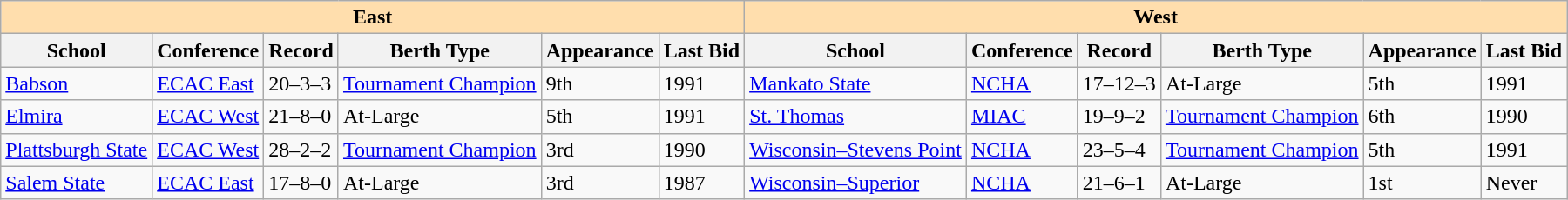<table class="wikitable">
<tr>
<th colspan="6" style="background:#ffdead;">East</th>
<th colspan="6" style="background:#ffdead;">West</th>
</tr>
<tr>
<th>School</th>
<th>Conference</th>
<th>Record</th>
<th>Berth Type</th>
<th>Appearance</th>
<th>Last Bid</th>
<th>School</th>
<th>Conference</th>
<th>Record</th>
<th>Berth Type</th>
<th>Appearance</th>
<th>Last Bid</th>
</tr>
<tr>
<td><a href='#'>Babson</a></td>
<td><a href='#'>ECAC East</a></td>
<td>20–3–3</td>
<td><a href='#'>Tournament Champion</a></td>
<td>9th</td>
<td>1991</td>
<td><a href='#'>Mankato State</a></td>
<td><a href='#'>NCHA</a></td>
<td>17–12–3</td>
<td>At-Large</td>
<td>5th</td>
<td>1991</td>
</tr>
<tr>
<td><a href='#'>Elmira</a></td>
<td><a href='#'>ECAC West</a></td>
<td>21–8–0</td>
<td>At-Large</td>
<td>5th</td>
<td>1991</td>
<td><a href='#'>St. Thomas</a></td>
<td><a href='#'>MIAC</a></td>
<td>19–9–2</td>
<td><a href='#'>Tournament Champion</a></td>
<td>6th</td>
<td>1990</td>
</tr>
<tr>
<td><a href='#'>Plattsburgh State</a></td>
<td><a href='#'>ECAC West</a></td>
<td>28–2–2</td>
<td><a href='#'>Tournament Champion</a></td>
<td>3rd</td>
<td>1990</td>
<td><a href='#'>Wisconsin–Stevens Point</a></td>
<td><a href='#'>NCHA</a></td>
<td>23–5–4</td>
<td><a href='#'>Tournament Champion</a></td>
<td>5th</td>
<td>1991</td>
</tr>
<tr>
<td><a href='#'>Salem State</a></td>
<td><a href='#'>ECAC East</a></td>
<td>17–8–0</td>
<td>At-Large</td>
<td>3rd</td>
<td>1987</td>
<td><a href='#'>Wisconsin–Superior</a></td>
<td><a href='#'>NCHA</a></td>
<td>21–6–1</td>
<td>At-Large</td>
<td>1st</td>
<td>Never</td>
</tr>
</table>
